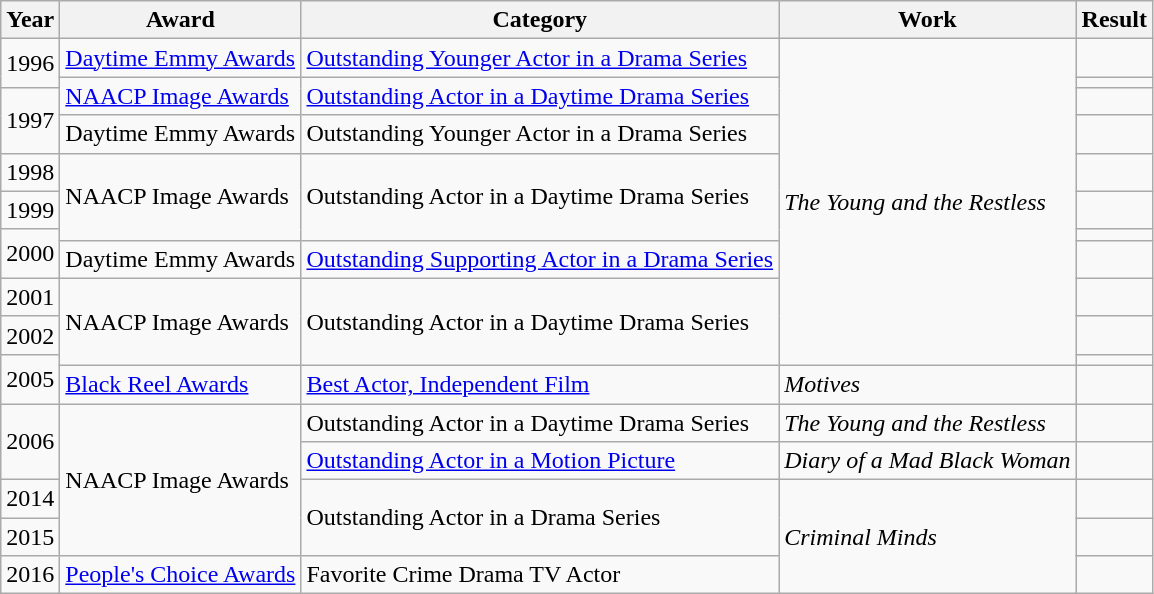<table class="wikitable sortable plainrowheaders">
<tr>
<th scope="col">Year</th>
<th scope="col">Award</th>
<th scope="col">Category</th>
<th scope="col">Work</th>
<th scope="col">Result</th>
</tr>
<tr>
<td rowspan=2>1996</td>
<td><a href='#'>Daytime Emmy Awards</a></td>
<td><a href='#'>Outstanding Younger Actor in a Drama Series</a></td>
<td rowspan=11><em>The Young and the Restless</em></td>
<td></td>
</tr>
<tr>
<td rowspan=2><a href='#'>NAACP Image Awards</a></td>
<td rowspan=2><a href='#'>Outstanding Actor in a Daytime Drama Series</a></td>
<td></td>
</tr>
<tr>
<td rowspan=2>1997</td>
<td></td>
</tr>
<tr>
<td>Daytime Emmy Awards</td>
<td>Outstanding Younger Actor in a Drama Series</td>
<td></td>
</tr>
<tr>
<td>1998</td>
<td rowspan=3>NAACP Image Awards</td>
<td rowspan=3>Outstanding Actor in a Daytime Drama Series</td>
<td></td>
</tr>
<tr>
<td>1999</td>
<td></td>
</tr>
<tr>
<td rowspan=2>2000</td>
<td></td>
</tr>
<tr>
<td>Daytime Emmy Awards</td>
<td><a href='#'>Outstanding Supporting Actor in a Drama Series</a></td>
<td></td>
</tr>
<tr>
<td>2001</td>
<td rowspan=3>NAACP Image Awards</td>
<td rowspan=3>Outstanding Actor in a Daytime Drama Series</td>
<td></td>
</tr>
<tr>
<td>2002</td>
<td></td>
</tr>
<tr>
<td rowspan=2>2005</td>
<td></td>
</tr>
<tr>
<td><a href='#'>Black Reel Awards</a></td>
<td><a href='#'>Best Actor, Independent Film</a></td>
<td><em>Motives</em></td>
<td></td>
</tr>
<tr>
<td rowspan=2>2006</td>
<td rowspan=4>NAACP Image Awards</td>
<td>Outstanding Actor in a Daytime Drama Series</td>
<td><em>The Young and the Restless</em></td>
<td></td>
</tr>
<tr>
<td><a href='#'>Outstanding Actor in a Motion Picture</a></td>
<td><em>Diary of a Mad Black Woman</em></td>
<td></td>
</tr>
<tr>
<td>2014</td>
<td rowspan=2>Outstanding Actor in a Drama Series</td>
<td rowspan=3><em>Criminal Minds</em></td>
<td></td>
</tr>
<tr>
<td>2015</td>
<td></td>
</tr>
<tr>
<td>2016</td>
<td><a href='#'>People's Choice Awards</a></td>
<td>Favorite Crime Drama TV Actor</td>
<td></td>
</tr>
</table>
